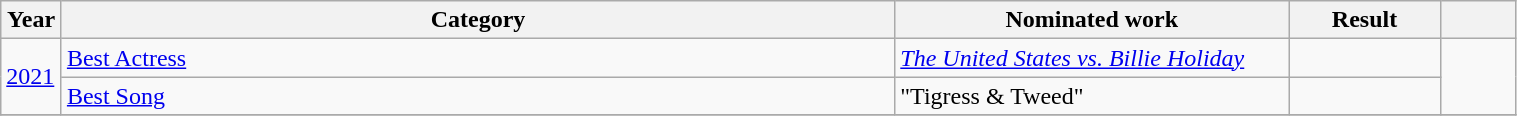<table class="wikitable" style="width:80%;">
<tr>
<th style="width:4%;">Year</th>
<th style="width:55%;">Category</th>
<th style="width:26%;">Nominated work</th>
<th style="width:10%;">Result</th>
<th width=5%></th>
</tr>
<tr>
<td rowspan="2"><a href='#'>2021</a></td>
<td><a href='#'>Best Actress</a></td>
<td><em><a href='#'>The United States vs. Billie Holiday</a></em></td>
<td></td>
<td style="text-align:center;" rowspan="2"></td>
</tr>
<tr>
<td><a href='#'>Best Song</a></td>
<td>"Tigress & Tweed"</td>
<td></td>
</tr>
<tr>
</tr>
</table>
